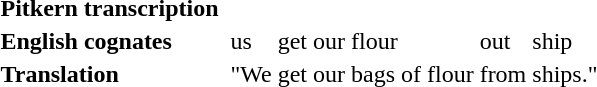<table>
<tr>
<td><strong>Pitkern transcription</strong></td>
<td></td>
<td></td>
<td></td>
<td></td>
<td></td>
<td></td>
<td></td>
<td></td>
</tr>
<tr>
<td><strong>English cognates</strong></td>
<td></td>
<td>us</td>
<td></td>
<td>get</td>
<td>our</td>
<td>flour</td>
<td>out</td>
<td>ship</td>
</tr>
<tr>
<td><strong>Translation</strong></td>
<td></td>
<td colspan="2">"We</td>
<td>get</td>
<td>our</td>
<td>bags of flour</td>
<td>from</td>
<td>ships."</td>
</tr>
</table>
